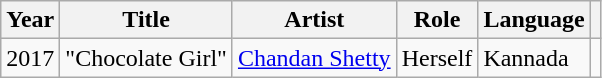<table class="wikitable">
<tr>
<th>Year</th>
<th>Title</th>
<th>Artist</th>
<th>Role</th>
<th>Language</th>
<th></th>
</tr>
<tr>
<td>2017</td>
<td>"Chocolate Girl"</td>
<td><a href='#'>Chandan Shetty</a></td>
<td>Herself</td>
<td>Kannada</td>
<td></td>
</tr>
</table>
